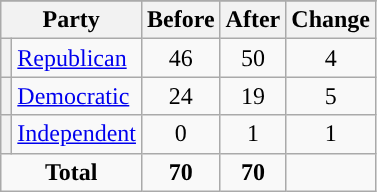<table class="wikitable" style="text-align:center;">
<tr>
</tr>
<tr>
<th colspan=2>Party</th>
<th>Before</th>
<th>After</th>
<th>Change</th>
</tr>
<tr>
<th style="background-color:"></th>
<td style="text-align:left;"><a href='#'>Republican</a></td>
<td>46</td>
<td>50</td>
<td> 4</td>
</tr>
<tr>
<th style="background-color:"></th>
<td style="text-align:left;"><a href='#'>Democratic</a></td>
<td>24</td>
<td>19</td>
<td> 5</td>
</tr>
<tr>
<th style="background-color:"></th>
<td style="text-align:left;"><a href='#'>Independent</a></td>
<td>0</td>
<td>1</td>
<td> 1</td>
</tr>
<tr>
<td colspan=2><strong>Total</strong></td>
<td><strong>70</strong></td>
<td><strong>70</strong></td>
<td></td>
</tr>
</table>
